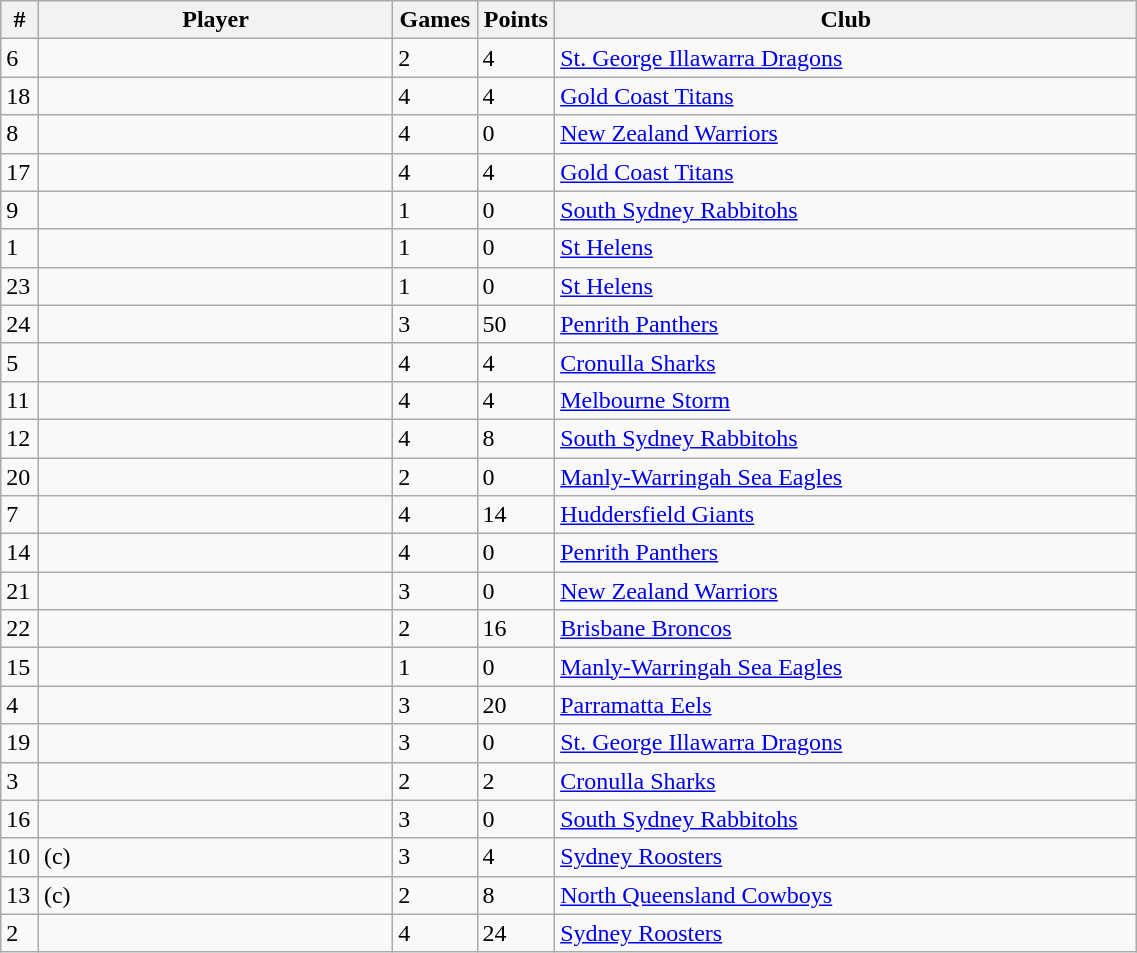<table class="wikitable sortable" style="width:60%;text-align:left">
<tr>
<th width=2%>#</th>
<th width=28%>Player</th>
<th width=2%>Games</th>
<th width=2%>Points</th>
<th width=46%>Club</th>
</tr>
<tr>
<td>6</td>
<td></td>
<td>2</td>
<td>4</td>
<td> <a href='#'>St. George Illawarra Dragons</a></td>
</tr>
<tr>
<td>18</td>
<td></td>
<td>4</td>
<td>4</td>
<td> <a href='#'>Gold Coast Titans</a></td>
</tr>
<tr>
<td>8</td>
<td></td>
<td>4</td>
<td>0</td>
<td> <a href='#'>New Zealand Warriors</a></td>
</tr>
<tr>
<td>17</td>
<td></td>
<td>4</td>
<td>4</td>
<td> <a href='#'>Gold Coast Titans</a></td>
</tr>
<tr>
<td>9</td>
<td></td>
<td>1</td>
<td>0</td>
<td> <a href='#'>South Sydney Rabbitohs</a></td>
</tr>
<tr>
<td>1</td>
<td></td>
<td>1</td>
<td>0</td>
<td> <a href='#'>St Helens</a></td>
</tr>
<tr>
<td>23</td>
<td></td>
<td>1</td>
<td>0</td>
<td> <a href='#'>St Helens</a></td>
</tr>
<tr>
<td>24</td>
<td></td>
<td>3</td>
<td>50</td>
<td> <a href='#'>Penrith Panthers</a></td>
</tr>
<tr>
<td>5</td>
<td></td>
<td>4</td>
<td>4</td>
<td> <a href='#'>Cronulla Sharks</a></td>
</tr>
<tr>
<td>11</td>
<td></td>
<td>4</td>
<td>4</td>
<td> <a href='#'>Melbourne Storm</a></td>
</tr>
<tr>
<td>12</td>
<td></td>
<td>4</td>
<td>8</td>
<td> <a href='#'>South Sydney Rabbitohs</a></td>
</tr>
<tr>
<td>20</td>
<td></td>
<td>2</td>
<td>0</td>
<td> <a href='#'>Manly-Warringah Sea Eagles</a></td>
</tr>
<tr>
<td>7</td>
<td></td>
<td>4</td>
<td>14</td>
<td> <a href='#'>Huddersfield Giants</a></td>
</tr>
<tr>
<td>14</td>
<td></td>
<td>4</td>
<td>0</td>
<td> <a href='#'>Penrith Panthers</a></td>
</tr>
<tr>
<td>21</td>
<td></td>
<td>3</td>
<td>0</td>
<td> <a href='#'>New Zealand Warriors</a></td>
</tr>
<tr>
<td>22</td>
<td></td>
<td>2</td>
<td>16</td>
<td> <a href='#'>Brisbane Broncos</a></td>
</tr>
<tr>
<td>15</td>
<td></td>
<td>1</td>
<td>0</td>
<td> <a href='#'>Manly-Warringah Sea Eagles</a></td>
</tr>
<tr>
<td>4</td>
<td></td>
<td>3</td>
<td>20</td>
<td> <a href='#'>Parramatta Eels</a></td>
</tr>
<tr>
<td>19</td>
<td></td>
<td>3</td>
<td>0</td>
<td> <a href='#'>St. George Illawarra Dragons</a></td>
</tr>
<tr>
<td>3</td>
<td></td>
<td>2</td>
<td>2</td>
<td> <a href='#'>Cronulla Sharks</a></td>
</tr>
<tr>
<td>16</td>
<td></td>
<td>3</td>
<td>0</td>
<td> <a href='#'>South Sydney Rabbitohs</a></td>
</tr>
<tr>
<td>10</td>
<td> (c)</td>
<td>3</td>
<td>4</td>
<td> <a href='#'>Sydney Roosters</a></td>
</tr>
<tr>
<td>13</td>
<td> (c)</td>
<td>2</td>
<td>8</td>
<td> <a href='#'>North Queensland Cowboys</a></td>
</tr>
<tr>
<td>2</td>
<td></td>
<td>4</td>
<td>24</td>
<td> <a href='#'>Sydney Roosters</a></td>
</tr>
</table>
